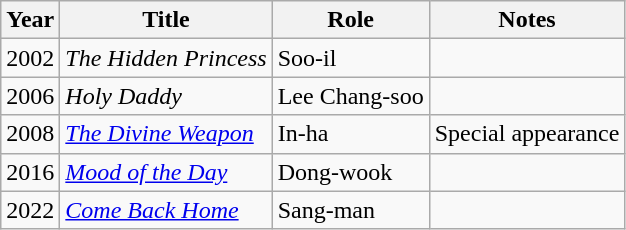<table class="wikitable">
<tr>
<th>Year</th>
<th>Title</th>
<th>Role</th>
<th>Notes</th>
</tr>
<tr>
<td>2002</td>
<td><em>The Hidden Princess</em></td>
<td>Soo-il</td>
<td></td>
</tr>
<tr>
<td>2006</td>
<td><em>Holy Daddy</em></td>
<td>Lee Chang-soo</td>
<td></td>
</tr>
<tr>
<td>2008</td>
<td><em><a href='#'>The Divine Weapon</a></em></td>
<td>In-ha</td>
<td>Special appearance</td>
</tr>
<tr>
<td>2016</td>
<td><em><a href='#'>Mood of the Day</a></em></td>
<td>Dong-wook</td>
<td></td>
</tr>
<tr>
<td>2022</td>
<td><em><a href='#'>Come Back Home</a></em></td>
<td>Sang-man</td>
<td></td>
</tr>
</table>
